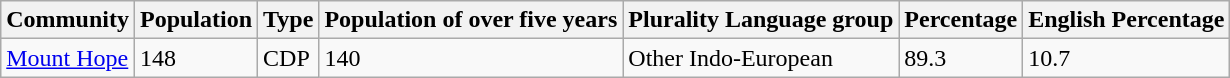<table class="wikitable sortable">
<tr>
<th>Community</th>
<th>Population</th>
<th>Type</th>
<th>Population of over five years</th>
<th>Plurality Language group</th>
<th>Percentage</th>
<th>English Percentage</th>
</tr>
<tr>
<td><a href='#'>Mount Hope</a></td>
<td>148</td>
<td>CDP</td>
<td>140</td>
<td>Other Indo-European</td>
<td>89.3</td>
<td>10.7</td>
</tr>
</table>
